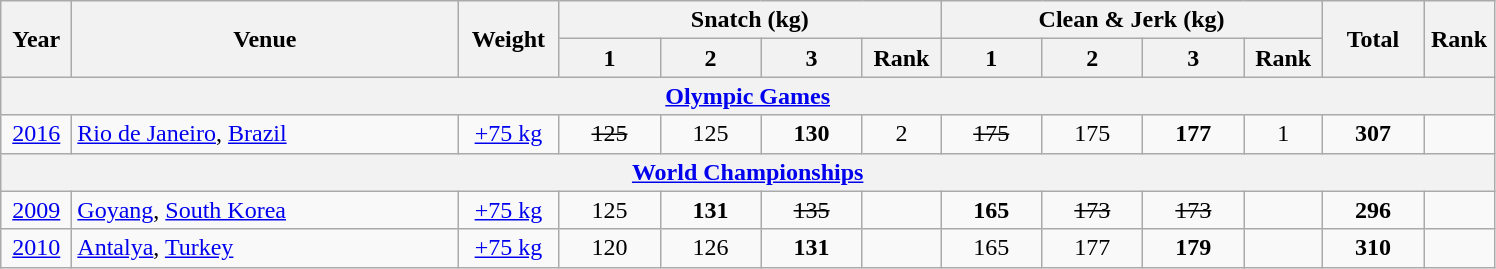<table class="wikitable" style="text-align:center;">
<tr>
<th rowspan=2 width=40>Year</th>
<th rowspan=2 width=250>Venue</th>
<th rowspan=2 width=60>Weight</th>
<th colspan=4>Snatch (kg)</th>
<th colspan=4>Clean & Jerk (kg)</th>
<th rowspan=2 width=60>Total</th>
<th rowspan=2 width=40>Rank</th>
</tr>
<tr>
<th width=60>1</th>
<th width=60>2</th>
<th width=60>3</th>
<th width=45>Rank</th>
<th width=60>1</th>
<th width=60>2</th>
<th width=60>3</th>
<th width=45>Rank</th>
</tr>
<tr>
<th colspan=13><a href='#'>Olympic Games</a></th>
</tr>
<tr>
<td><a href='#'>2016</a></td>
<td align=left> <a href='#'>Rio de Janeiro</a>, <a href='#'>Brazil</a></td>
<td><a href='#'>+75 kg</a></td>
<td><s>125</s></td>
<td>125</td>
<td><strong>130</strong></td>
<td>2</td>
<td><s>175</s></td>
<td>175</td>
<td><strong>177</strong></td>
<td>1</td>
<td><strong>307</strong></td>
<td></td>
</tr>
<tr>
<th colspan=13><a href='#'>World Championships</a></th>
</tr>
<tr>
<td><a href='#'>2009</a></td>
<td align=left> <a href='#'>Goyang</a>, <a href='#'>South Korea</a></td>
<td><a href='#'>+75 kg</a></td>
<td>125</td>
<td><strong>131</strong></td>
<td><s>135</s></td>
<td></td>
<td><strong>165</strong></td>
<td><s>173</s></td>
<td><s>173</s></td>
<td></td>
<td><strong>296</strong></td>
<td></td>
</tr>
<tr>
<td><a href='#'>2010</a></td>
<td align=left> <a href='#'>Antalya</a>, <a href='#'>Turkey</a></td>
<td><a href='#'>+75 kg</a></td>
<td>120</td>
<td>126</td>
<td><strong>131</strong></td>
<td></td>
<td>165</td>
<td>177</td>
<td><strong>179</strong></td>
<td></td>
<td><strong>310</strong></td>
<td></td>
</tr>
</table>
